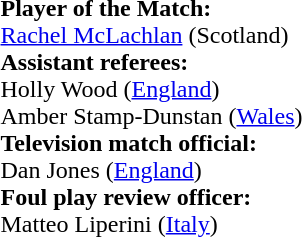<table style="width:100%">
<tr>
<td><br><strong>Player of the Match:</strong>
<br><a href='#'>Rachel McLachlan</a> (Scotland)<br><strong>Assistant referees:</strong>
<br>Holly Wood (<a href='#'>England</a>)
<br>Amber Stamp-Dunstan (<a href='#'>Wales</a>)
<br><strong>Television match official:</strong>
<br>Dan Jones (<a href='#'>England</a>)
<br><strong>Foul play review officer:</strong>
<br>Matteo Liperini (<a href='#'>Italy</a>)</td>
</tr>
</table>
